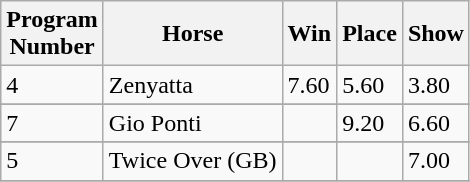<table class="wikitable">
<tr>
<th>Program<br>Number</th>
<th>Horse</th>
<th>Win</th>
<th>Place</th>
<th>Show</th>
</tr>
<tr>
<td>4</td>
<td>Zenyatta</td>
<td>7.60</td>
<td>5.60</td>
<td>3.80</td>
</tr>
<tr>
</tr>
<tr>
<td>7</td>
<td>Gio Ponti</td>
<td></td>
<td>9.20</td>
<td>6.60</td>
</tr>
<tr>
</tr>
<tr>
<td>5</td>
<td>Twice Over (GB)</td>
<td></td>
<td></td>
<td>7.00</td>
</tr>
<tr>
</tr>
</table>
